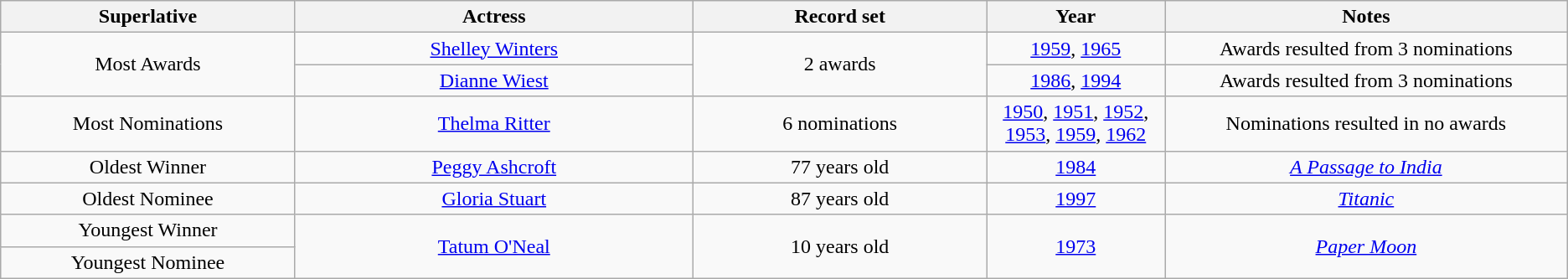<table class="wikitable" style="text-align: center">
<tr>
<th width="250">Superlative</th>
<th width="350">Actress</th>
<th width="250">Record set</th>
<th width="150">Year</th>
<th width="350">Notes</th>
</tr>
<tr>
<td rowspan=2>Most Awards</td>
<td><a href='#'>Shelley Winters</a></td>
<td rowspan=2>2 awards</td>
<td><a href='#'>1959</a>, <a href='#'>1965</a></td>
<td>Awards resulted from 3 nominations</td>
</tr>
<tr>
<td><a href='#'>Dianne Wiest</a></td>
<td><a href='#'>1986</a>, <a href='#'>1994</a></td>
<td>Awards resulted from 3 nominations</td>
</tr>
<tr>
<td>Most Nominations</td>
<td><a href='#'>Thelma Ritter</a></td>
<td>6 nominations</td>
<td><a href='#'>1950</a>, <a href='#'>1951</a>, <a href='#'>1952</a>, <a href='#'>1953</a>, <a href='#'>1959</a>, <a href='#'>1962</a></td>
<td>Nominations resulted in no awards</td>
</tr>
<tr>
<td>Oldest Winner</td>
<td><a href='#'>Peggy Ashcroft</a></td>
<td>77 years old</td>
<td><a href='#'>1984</a></td>
<td><em><a href='#'>A Passage to India</a></em></td>
</tr>
<tr>
<td>Oldest Nominee</td>
<td><a href='#'>Gloria Stuart</a></td>
<td>87 years old</td>
<td><a href='#'>1997</a></td>
<td><em><a href='#'>Titanic</a></em></td>
</tr>
<tr>
<td>Youngest Winner</td>
<td rowspan=2><a href='#'>Tatum O'Neal</a></td>
<td rowspan=2>10 years old</td>
<td rowspan=2><a href='#'>1973</a></td>
<td rowspan=2><em><a href='#'>Paper Moon</a></em></td>
</tr>
<tr>
<td>Youngest Nominee</td>
</tr>
</table>
